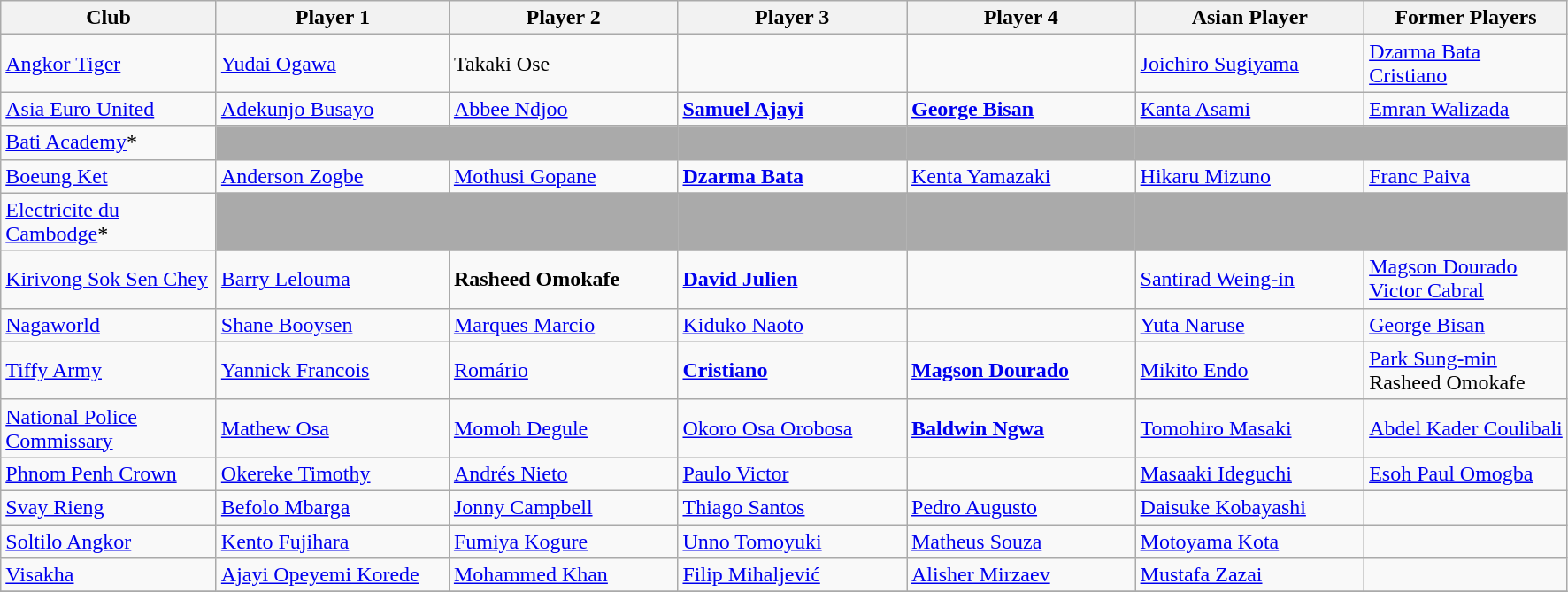<table class="sortable wikitable" border="1">
<tr>
<th width="155">Club</th>
<th width="168">Player 1</th>
<th width="165">Player 2</th>
<th width="165">Player 3</th>
<th width="165">Player 4</th>
<th width="165">Asian Player</th>
<th>Former Players</th>
</tr>
<tr>
<td><a href='#'>Angkor Tiger</a></td>
<td><a href='#'>Yudai Ogawa</a></td>
<td>Takaki Ose</td>
<td></td>
<td></td>
<td><a href='#'>Joichiro Sugiyama</a></td>
<td><a href='#'>Dzarma Bata</a><br><a href='#'>Cristiano</a></td>
</tr>
<tr>
<td><a href='#'>Asia Euro United</a></td>
<td><a href='#'>Adekunjo Busayo</a></td>
<td><a href='#'>Abbee Ndjoo</a></td>
<td><strong><a href='#'>Samuel Ajayi</a></strong></td>
<td><strong><a href='#'>George Bisan</a></strong></td>
<td><a href='#'>Kanta Asami</a></td>
<td><a href='#'>Emran Walizada</a></td>
</tr>
<tr>
<td><a href='#'>Bati Academy</a>*</td>
<td bgcolor=#aaa></td>
<td bgcolor=#aaa></td>
<td bgcolor=#aaa></td>
<td bgcolor=#aaa></td>
<td bgcolor=#aaa></td>
<td bgcolor=#aaa></td>
</tr>
<tr>
<td><a href='#'>Boeung Ket</a></td>
<td><a href='#'>Anderson Zogbe</a></td>
<td><a href='#'>Mothusi Gopane</a></td>
<td><strong><a href='#'>Dzarma Bata</a></strong></td>
<td><a href='#'>Kenta Yamazaki</a></td>
<td><a href='#'>Hikaru Mizuno</a></td>
<td><a href='#'>Franc Paiva</a></td>
</tr>
<tr>
<td><a href='#'>Electricite du Cambodge</a>*</td>
<td bgcolor=#aaa></td>
<td bgcolor=#aaa></td>
<td bgcolor=#aaa></td>
<td bgcolor=#aaa></td>
<td bgcolor=#aaa></td>
<td bgcolor=#aaa></td>
</tr>
<tr>
<td><a href='#'>Kirivong Sok Sen Chey</a></td>
<td><a href='#'>Barry Lelouma</a></td>
<td><strong>Rasheed Omokafe</strong></td>
<td><strong><a href='#'>David Julien</a></strong></td>
<td></td>
<td><a href='#'>Santirad Weing-in</a></td>
<td> <a href='#'>Magson Dourado</a><br> <a href='#'>Victor Cabral</a></td>
</tr>
<tr>
<td><a href='#'>Nagaworld</a></td>
<td><a href='#'>Shane Booysen</a></td>
<td> <a href='#'>Marques Marcio</a></td>
<td> <a href='#'>Kiduko Naoto</a></td>
<td></td>
<td> <a href='#'>Yuta Naruse</a></td>
<td> <a href='#'>George Bisan</a></td>
</tr>
<tr>
<td><a href='#'>Tiffy Army</a></td>
<td> <a href='#'>Yannick Francois</a></td>
<td> <a href='#'>Romário</a></td>
<td><strong><a href='#'>Cristiano</a></strong></td>
<td> <strong><a href='#'>Magson Dourado</a></strong></td>
<td> <a href='#'>Mikito Endo</a></td>
<td> <a href='#'>Park Sung-min</a><br> Rasheed Omokafe</td>
</tr>
<tr>
<td><a href='#'>National Police Commissary</a></td>
<td><a href='#'>Mathew Osa</a></td>
<td><a href='#'>Momoh Degule</a></td>
<td><a href='#'>Okoro Osa Orobosa</a></td>
<td><strong><a href='#'>Baldwin Ngwa</a></strong></td>
<td> <a href='#'>Tomohiro Masaki</a></td>
<td><a href='#'>Abdel Kader Coulibali</a></td>
</tr>
<tr>
<td><a href='#'>Phnom Penh Crown</a></td>
<td><a href='#'>Okereke Timothy</a></td>
<td><a href='#'>Andrés Nieto</a></td>
<td> <a href='#'>Paulo Victor</a></td>
<td></td>
<td> <a href='#'>Masaaki Ideguchi</a></td>
<td><a href='#'>Esoh Paul Omogba</a></td>
</tr>
<tr>
<td><a href='#'>Svay Rieng</a></td>
<td><a href='#'>Befolo Mbarga</a></td>
<td><a href='#'>Jonny Campbell</a></td>
<td><a href='#'>Thiago Santos</a></td>
<td><a href='#'>Pedro Augusto</a></td>
<td> <a href='#'>Daisuke Kobayashi</a></td>
<td></td>
</tr>
<tr>
<td><a href='#'>Soltilo Angkor</a></td>
<td><a href='#'>Kento Fujihara</a></td>
<td><a href='#'>Fumiya Kogure</a></td>
<td><a href='#'>Unno Tomoyuki</a></td>
<td><a href='#'>Matheus Souza</a></td>
<td><a href='#'>Motoyama Kota</a></td>
<td></td>
</tr>
<tr>
<td><a href='#'>Visakha</a></td>
<td><a href='#'>Ajayi Opeyemi Korede</a></td>
<td><a href='#'>Mohammed Khan</a></td>
<td><a href='#'>Filip Mihaljević</a></td>
<td> <a href='#'>Alisher Mirzaev</a></td>
<td> <a href='#'>Mustafa Zazai</a></td>
<td></td>
</tr>
<tr>
</tr>
</table>
